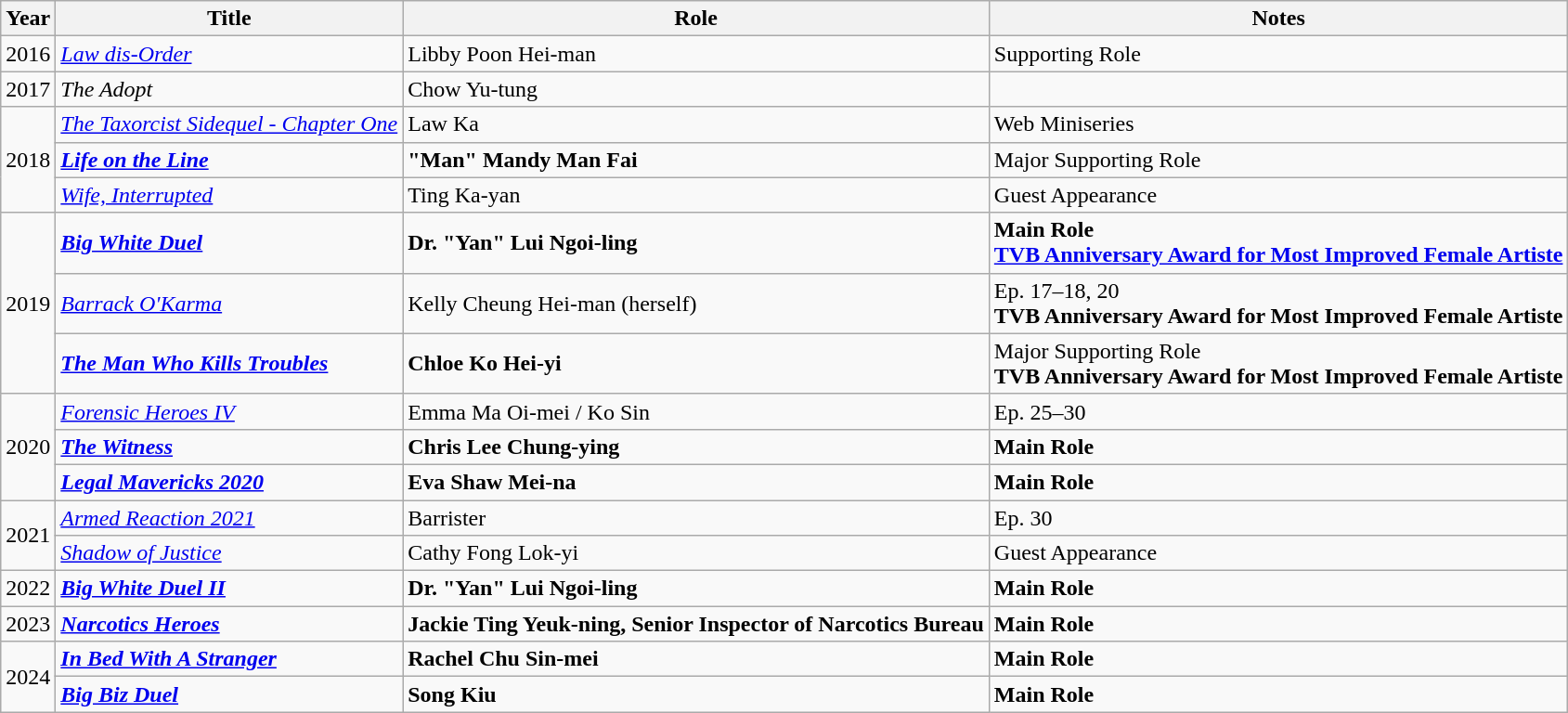<table class="wikitable plainrowheaders sortable">
<tr>
<th scope="col">Year</th>
<th scope="col">Title</th>
<th scope="col">Role</th>
<th scope="col" class="unsortable">Notes</th>
</tr>
<tr>
<td>2016</td>
<td><em><a href='#'>Law dis-Order</a></em></td>
<td>Libby Poon Hei-man</td>
<td>Supporting Role</td>
</tr>
<tr>
<td>2017</td>
<td><em>The Adopt</em></td>
<td>Chow Yu-tung</td>
<td></td>
</tr>
<tr>
<td rowspan="3">2018</td>
<td><em><a href='#'>The Taxorcist Sidequel - Chapter One</a></em></td>
<td>Law Ka</td>
<td>Web Miniseries</td>
</tr>
<tr>
<td><strong><em><a href='#'>Life on the Line</a></em></strong></td>
<td><strong>"Man" Mandy Man Fai </strong></td>
<td>Major Supporting Role</td>
</tr>
<tr>
<td><em><a href='#'>Wife, Interrupted</a></em></td>
<td>Ting Ka-yan</td>
<td>Guest Appearance</td>
</tr>
<tr>
<td rowspan="3">2019</td>
<td><strong><em><a href='#'>Big White Duel</a></em></strong></td>
<td><strong> Dr. "Yan" Lui Ngoi-ling </strong></td>
<td><strong> Main Role </strong><br><strong><a href='#'>TVB Anniversary Award for Most Improved Female Artiste</a> </strong></td>
</tr>
<tr>
<td><em><a href='#'>Barrack O'Karma</a></em></td>
<td>Kelly Cheung Hei-man (herself)</td>
<td>Ep. 17–18, 20<br><strong>TVB Anniversary Award for Most Improved Female Artiste </strong></td>
</tr>
<tr>
<td><strong><em><a href='#'>The Man Who Kills Troubles</a></em></strong></td>
<td><strong> Chloe Ko Hei-yi </strong></td>
<td>Major Supporting Role<br><strong>TVB Anniversary Award for Most Improved Female Artiste</strong></td>
</tr>
<tr>
<td rowspan="3">2020</td>
<td><em><a href='#'>Forensic Heroes IV</a></em></td>
<td>Emma Ma Oi-mei / Ko Sin</td>
<td>Ep. 25–30</td>
</tr>
<tr>
<td><strong><em><a href='#'>The Witness</a></em></strong></td>
<td><strong> Chris Lee Chung-ying </strong></td>
<td><strong> Main Role </strong></td>
</tr>
<tr>
<td><strong><em><a href='#'>Legal Mavericks 2020</a></em></strong></td>
<td><strong> Eva Shaw Mei-na </strong></td>
<td><strong> Main Role </strong></td>
</tr>
<tr>
<td rowspan="2">2021</td>
<td><em><a href='#'>Armed Reaction 2021</a></em></td>
<td>Barrister</td>
<td>Ep. 30</td>
</tr>
<tr>
<td><em><a href='#'>Shadow of Justice</a></em></td>
<td>Cathy Fong Lok-yi</td>
<td>Guest Appearance</td>
</tr>
<tr>
<td>2022</td>
<td><strong><em><a href='#'>Big White Duel II</a></em></strong></td>
<td><strong> Dr. "Yan" Lui Ngoi-ling </strong></td>
<td><strong> Main Role </strong></td>
</tr>
<tr>
<td>2023</td>
<td><strong><em><a href='#'>Narcotics Heroes</a></em></strong></td>
<td><strong> Jackie Ting Yeuk-ning, Senior Inspector of Narcotics Bureau</strong></td>
<td><strong> Main Role </strong></td>
</tr>
<tr>
<td rowspan="2">2024</td>
<td><strong><em><a href='#'>In Bed With A Stranger</a></em></strong></td>
<td><strong> Rachel Chu Sin-mei </strong></td>
<td><strong> Main Role </strong></td>
</tr>
<tr>
<td><strong><em><a href='#'>Big Biz Duel</a></em></strong></td>
<td><strong> Song Kiu </strong></td>
<td><strong> Main Role </strong></td>
</tr>
</table>
